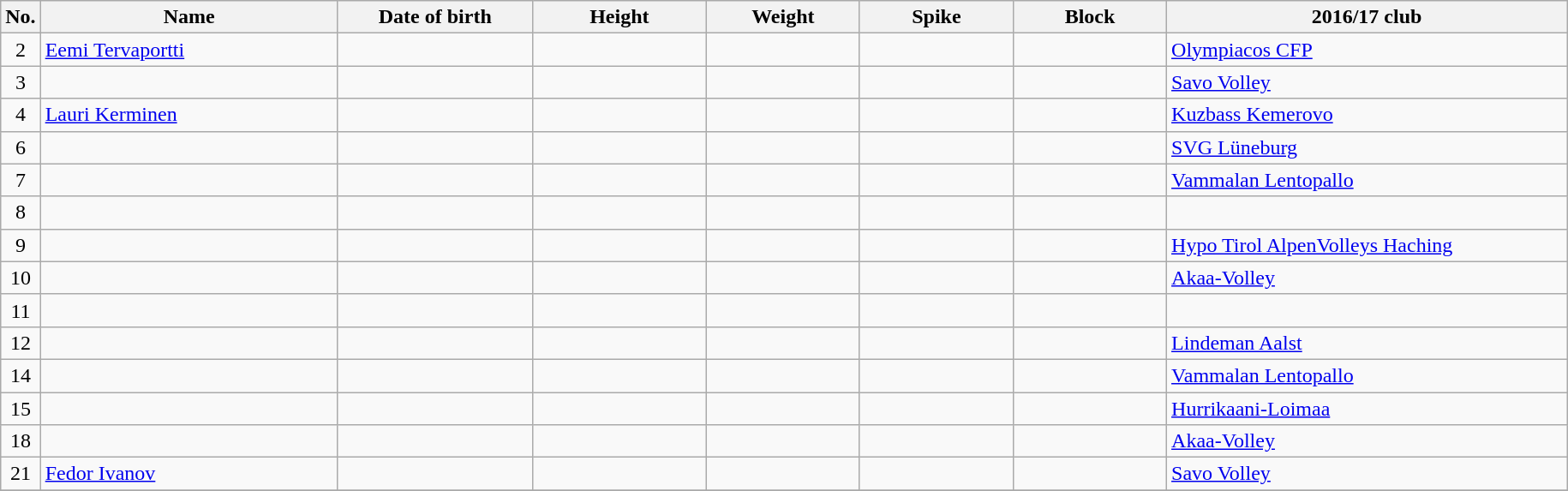<table class="wikitable sortable" style="font-size:100%; text-align:center;">
<tr>
<th>No.</th>
<th style="width:14em">Name</th>
<th style="width:9em">Date of birth</th>
<th style="width:8em">Height</th>
<th style="width:7em">Weight</th>
<th style="width:7em">Spike</th>
<th style="width:7em">Block</th>
<th style="width:19em">2016/17 club</th>
</tr>
<tr>
<td>2</td>
<td align=left><a href='#'>Eemi Tervaportti</a></td>
<td align=right></td>
<td></td>
<td></td>
<td></td>
<td></td>
<td align=left> <a href='#'>Olympiacos CFP</a></td>
</tr>
<tr>
<td>3</td>
<td style="text-align:left;"></td>
<td style="text-align:right;"></td>
<td></td>
<td></td>
<td></td>
<td></td>
<td style="text-align:left;"> <a href='#'>Savo Volley</a></td>
</tr>
<tr>
<td>4</td>
<td align=left><a href='#'>Lauri Kerminen</a></td>
<td align=right></td>
<td></td>
<td></td>
<td></td>
<td></td>
<td align=left> <a href='#'>Kuzbass Kemerovo</a></td>
</tr>
<tr>
<td>6</td>
<td style="text-align:left;"></td>
<td style="text-align:right;"></td>
<td></td>
<td></td>
<td></td>
<td></td>
<td style="text-align:left;"> <a href='#'>SVG Lüneburg</a></td>
</tr>
<tr>
<td>7</td>
<td style="text-align:left;"></td>
<td style="text-align:right;"></td>
<td></td>
<td></td>
<td></td>
<td></td>
<td style="text-align:left;"> <a href='#'>Vammalan Lentopallo</a></td>
</tr>
<tr>
<td>8</td>
<td style="text-align:left;"></td>
<td style="text-align:right;"></td>
<td></td>
<td></td>
<td></td>
<td></td>
<td style="text-align:left;"></td>
</tr>
<tr>
<td>9</td>
<td style="text-align:left;"></td>
<td style="text-align:right;"></td>
<td></td>
<td></td>
<td></td>
<td></td>
<td style="text-align:left;"> <a href='#'>Hypo Tirol AlpenVolleys Haching</a></td>
</tr>
<tr>
<td>10</td>
<td style="text-align:left;"></td>
<td style="text-align:right;"></td>
<td></td>
<td></td>
<td></td>
<td></td>
<td style="text-align:left;"> <a href='#'>Akaa-Volley</a></td>
</tr>
<tr>
<td>11</td>
<td style="text-align:left;"></td>
<td style="text-align:right;"></td>
<td></td>
<td></td>
<td></td>
<td></td>
<td style="text-align:left;"></td>
</tr>
<tr>
<td>12</td>
<td style="text-align:left;"></td>
<td style="text-align:right;"></td>
<td></td>
<td></td>
<td></td>
<td></td>
<td style="text-align:left;"> <a href='#'>Lindeman Aalst</a></td>
</tr>
<tr>
<td>14</td>
<td style="text-align:left;"></td>
<td style="text-align:right;"></td>
<td></td>
<td></td>
<td></td>
<td></td>
<td style="text-align:left;"> <a href='#'>Vammalan Lentopallo</a></td>
</tr>
<tr>
<td>15</td>
<td style="text-align:left;"></td>
<td style="text-align:right;"></td>
<td></td>
<td></td>
<td></td>
<td></td>
<td style="text-align:left;"> <a href='#'>Hurrikaani-Loimaa</a></td>
</tr>
<tr>
<td>18</td>
<td style="text-align:left;"></td>
<td style="text-align:right;"></td>
<td></td>
<td></td>
<td></td>
<td></td>
<td style="text-align:left;"> <a href='#'>Akaa-Volley</a></td>
</tr>
<tr>
<td>21</td>
<td style="text-align:left;"><a href='#'>Fedor Ivanov</a></td>
<td style="text-align:right;"></td>
<td></td>
<td></td>
<td></td>
<td></td>
<td style="text-align:left;"> <a href='#'>Savo Volley</a></td>
</tr>
<tr>
</tr>
</table>
